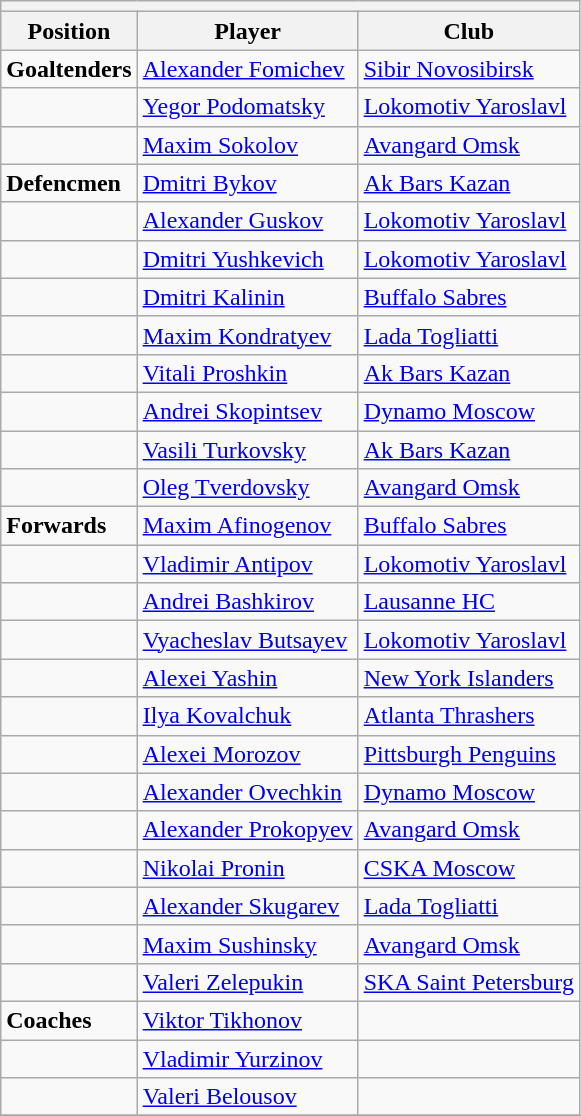<table class=wikitable>
<tr>
<th colspan="7"></th>
</tr>
<tr>
<th>Position</th>
<th>Player</th>
<th>Club</th>
</tr>
<tr>
<td><strong>Goaltenders</strong></td>
<td><a href='#'>Alexander Fomichev</a></td>
<td><a href='#'>Sibir Novosibirsk</a></td>
</tr>
<tr>
<td></td>
<td><a href='#'>Yegor Podomatsky</a></td>
<td><a href='#'>Lokomotiv Yaroslavl</a></td>
</tr>
<tr>
<td></td>
<td><a href='#'>Maxim Sokolov</a></td>
<td><a href='#'>Avangard Omsk</a></td>
</tr>
<tr>
<td><strong>Defencmen</strong></td>
<td><a href='#'>Dmitri Bykov</a></td>
<td><a href='#'>Ak Bars Kazan</a></td>
</tr>
<tr>
<td></td>
<td><a href='#'>Alexander Guskov</a></td>
<td><a href='#'>Lokomotiv Yaroslavl</a></td>
</tr>
<tr>
<td></td>
<td><a href='#'>Dmitri Yushkevich</a></td>
<td><a href='#'>Lokomotiv Yaroslavl</a></td>
</tr>
<tr>
<td></td>
<td><a href='#'>Dmitri Kalinin</a></td>
<td><a href='#'>Buffalo Sabres</a></td>
</tr>
<tr>
<td></td>
<td><a href='#'>Maxim Kondratyev</a></td>
<td><a href='#'>Lada Togliatti</a></td>
</tr>
<tr>
<td></td>
<td><a href='#'>Vitali Proshkin</a></td>
<td><a href='#'>Ak Bars Kazan</a></td>
</tr>
<tr>
<td></td>
<td><a href='#'>Andrei Skopintsev</a></td>
<td><a href='#'>Dynamo Moscow</a></td>
</tr>
<tr>
<td></td>
<td><a href='#'>Vasili Turkovsky</a></td>
<td><a href='#'>Ak Bars Kazan</a></td>
</tr>
<tr>
<td></td>
<td><a href='#'>Oleg Tverdovsky</a></td>
<td><a href='#'>Avangard Omsk</a></td>
</tr>
<tr>
<td><strong>Forwards</strong></td>
<td><a href='#'>Maxim Afinogenov</a></td>
<td><a href='#'>Buffalo Sabres</a></td>
</tr>
<tr>
<td></td>
<td><a href='#'>Vladimir Antipov</a></td>
<td><a href='#'>Lokomotiv Yaroslavl</a></td>
</tr>
<tr>
<td></td>
<td><a href='#'>Andrei Bashkirov</a></td>
<td><a href='#'>Lausanne HC</a></td>
</tr>
<tr>
<td></td>
<td><a href='#'>Vyacheslav Butsayev</a></td>
<td><a href='#'>Lokomotiv Yaroslavl</a></td>
</tr>
<tr>
<td></td>
<td><a href='#'>Alexei Yashin</a></td>
<td><a href='#'>New York Islanders</a></td>
</tr>
<tr>
<td></td>
<td><a href='#'>Ilya Kovalchuk</a></td>
<td><a href='#'>Atlanta Thrashers</a></td>
</tr>
<tr>
<td></td>
<td><a href='#'>Alexei Morozov</a></td>
<td><a href='#'>Pittsburgh Penguins</a></td>
</tr>
<tr>
<td></td>
<td><a href='#'>Alexander Ovechkin</a></td>
<td><a href='#'>Dynamo Moscow</a></td>
</tr>
<tr>
<td></td>
<td><a href='#'>Alexander Prokopyev</a></td>
<td><a href='#'>Avangard Omsk</a></td>
</tr>
<tr>
<td></td>
<td><a href='#'>Nikolai Pronin</a></td>
<td><a href='#'>CSKA Moscow</a></td>
</tr>
<tr>
<td></td>
<td><a href='#'>Alexander Skugarev</a></td>
<td><a href='#'>Lada Togliatti</a></td>
</tr>
<tr>
<td></td>
<td><a href='#'>Maxim Sushinsky</a></td>
<td><a href='#'>Avangard Omsk</a></td>
</tr>
<tr>
<td></td>
<td><a href='#'>Valeri Zelepukin</a></td>
<td><a href='#'>SKA Saint Petersburg</a></td>
</tr>
<tr>
<td><strong>Coaches</strong></td>
<td><a href='#'>Viktor Tikhonov</a></td>
<td></td>
</tr>
<tr>
<td></td>
<td><a href='#'>Vladimir Yurzinov</a></td>
<td></td>
</tr>
<tr>
<td></td>
<td><a href='#'>Valeri Belousov</a></td>
<td></td>
</tr>
<tr>
</tr>
</table>
